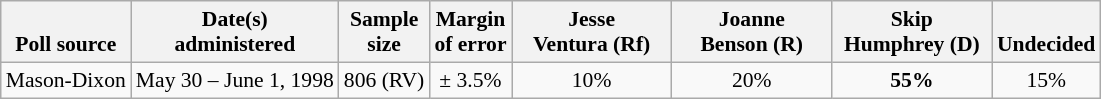<table class="wikitable" style="font-size:90%;text-align:center;">
<tr valign=bottom>
<th>Poll source</th>
<th>Date(s)<br>administered</th>
<th>Sample<br>size</th>
<th>Margin<br>of error</th>
<th style="width:100px;">Jesse<br>Ventura (Rf)</th>
<th style="width:100px;">Joanne<br>Benson (R)</th>
<th style="width:100px;">Skip<br>Humphrey (D)</th>
<th>Undecided</th>
</tr>
<tr>
<td style="text-align:left;">Mason-Dixon</td>
<td>May 30 – June 1, 1998</td>
<td>806 (RV)</td>
<td>± 3.5%</td>
<td>10%</td>
<td>20%</td>
<td><strong>55%</strong></td>
<td>15%</td>
</tr>
</table>
